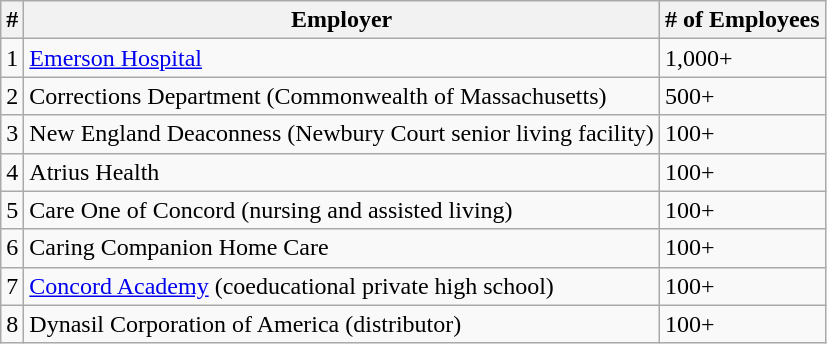<table class="wikitable">
<tr>
<th>#</th>
<th>Employer</th>
<th># of Employees</th>
</tr>
<tr>
<td>1</td>
<td><a href='#'>Emerson Hospital</a></td>
<td>1,000+</td>
</tr>
<tr>
<td>2</td>
<td>Corrections Department (Commonwealth of Massachusetts)</td>
<td>500+</td>
</tr>
<tr>
<td>3</td>
<td>New England Deaconness (Newbury Court senior living facility)</td>
<td>100+</td>
</tr>
<tr>
<td>4</td>
<td>Atrius Health</td>
<td>100+</td>
</tr>
<tr>
<td>5</td>
<td>Care One of Concord (nursing and assisted living)</td>
<td>100+</td>
</tr>
<tr>
<td>6</td>
<td>Caring Companion Home Care</td>
<td>100+</td>
</tr>
<tr>
<td>7</td>
<td><a href='#'>Concord Academy</a> (coeducational private high school)</td>
<td>100+</td>
</tr>
<tr>
<td>8</td>
<td>Dynasil Corporation of America (distributor)</td>
<td>100+</td>
</tr>
</table>
